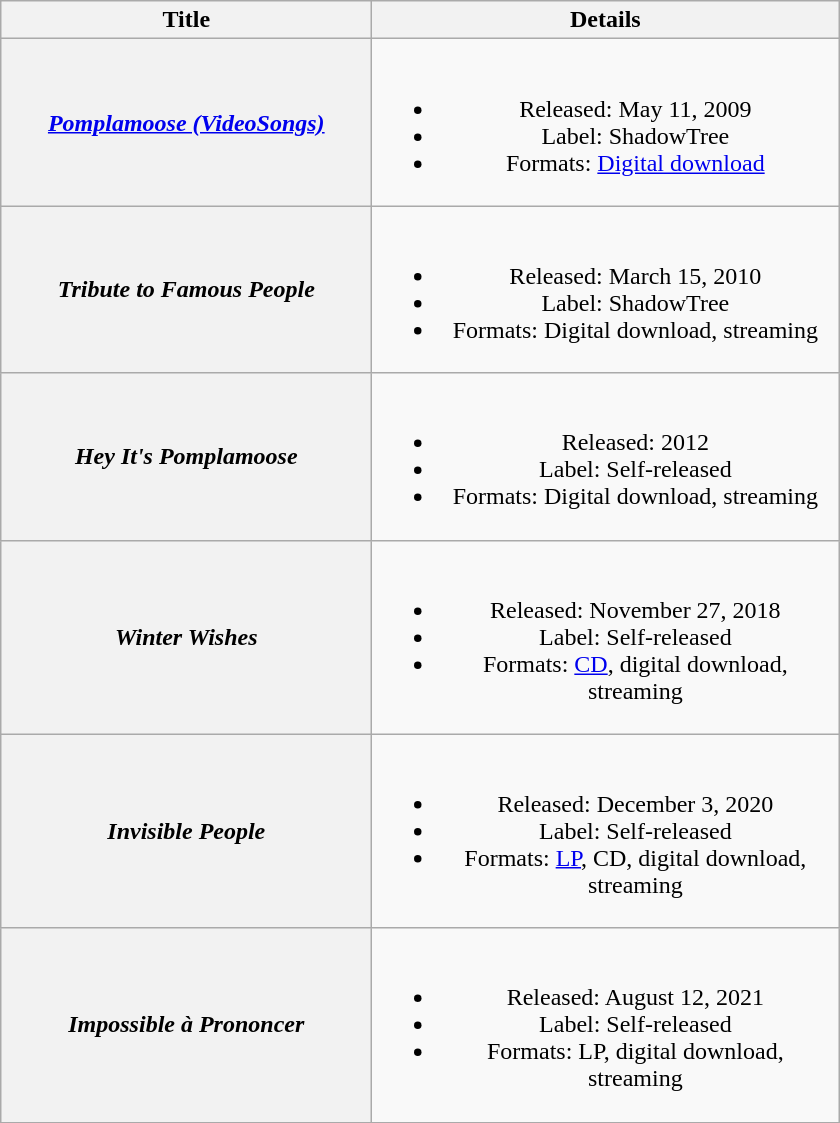<table class="wikitable plainrowheaders" style="text-align:center">
<tr>
<th scope="col" style="width:15em;">Title</th>
<th scope="col" style="width:19em;">Details</th>
</tr>
<tr>
<th scope="row"><em><a href='#'>Pomplamoose (VideoSongs)</a></em></th>
<td><br><ul><li>Released: May 11, 2009</li><li>Label: ShadowTree</li><li>Formats: <a href='#'>Digital download</a></li></ul></td>
</tr>
<tr>
<th scope="row"><em>Tribute to Famous People</em></th>
<td><br><ul><li>Released: March 15, 2010</li><li>Label: ShadowTree</li><li>Formats: Digital download, streaming</li></ul></td>
</tr>
<tr>
<th scope="row"><em>Hey It's Pomplamoose</em></th>
<td><br><ul><li>Released: 2012</li><li>Label: Self-released</li><li>Formats: Digital download, streaming</li></ul></td>
</tr>
<tr>
<th scope="row"><em>Winter Wishes</em></th>
<td><br><ul><li>Released: November 27, 2018</li><li>Label: Self-released</li><li>Formats: <a href='#'>CD</a>, digital download, streaming</li></ul></td>
</tr>
<tr>
<th scope="row"><em>Invisible People</em></th>
<td><br><ul><li>Released: December 3, 2020</li><li>Label: Self-released</li><li>Formats: <a href='#'>LP</a>, CD, digital download, streaming</li></ul></td>
</tr>
<tr>
<th scope="row"><em>Impossible à Prononcer</em></th>
<td><br><ul><li>Released: August 12, 2021</li><li>Label: Self-released</li><li>Formats: LP, digital download, streaming</li></ul></td>
</tr>
</table>
